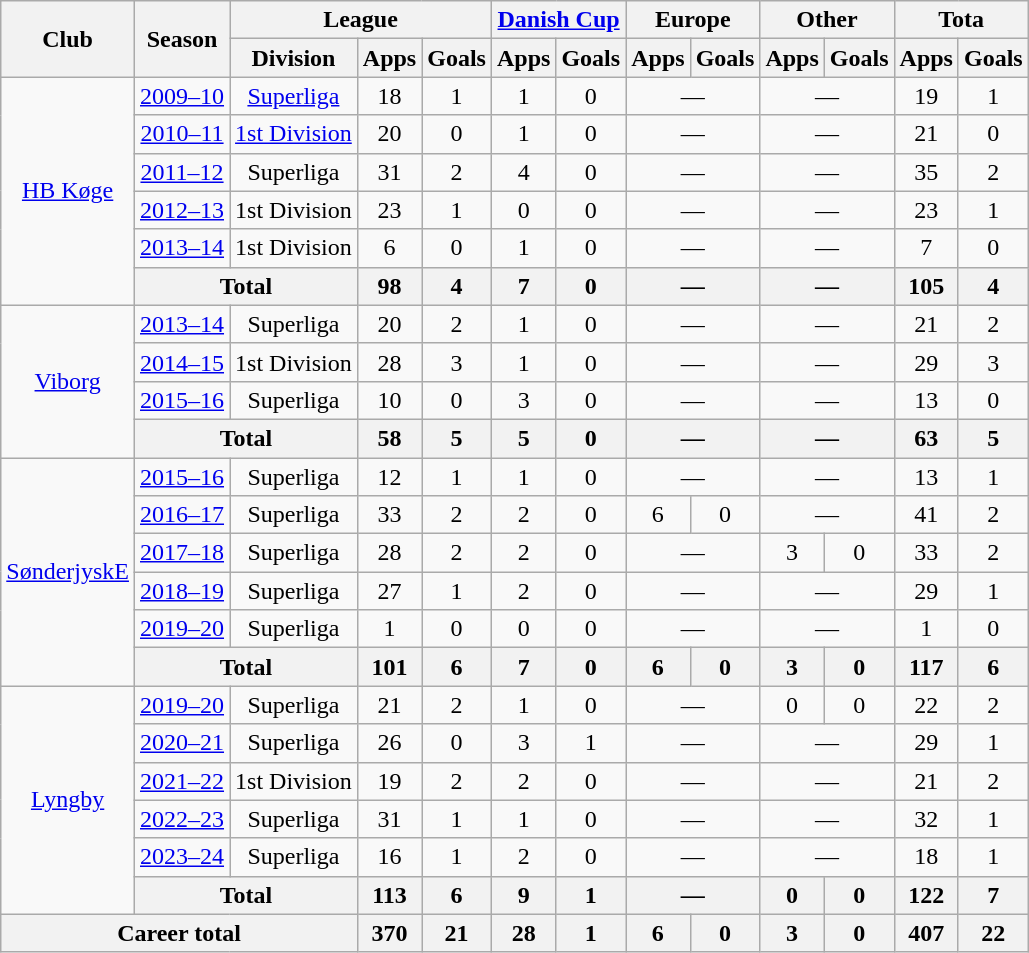<table class="wikitable" style="text-align:center">
<tr>
<th rowspan="2">Club</th>
<th rowspan="2">Season</th>
<th colspan="3">League</th>
<th colspan="2"><a href='#'>Danish Cup</a></th>
<th colspan="2">Europe</th>
<th colspan="2">Other</th>
<th colspan="2">Tota</th>
</tr>
<tr>
<th>Division</th>
<th>Apps</th>
<th>Goals</th>
<th>Apps</th>
<th>Goals</th>
<th>Apps</th>
<th>Goals</th>
<th>Apps</th>
<th>Goals</th>
<th>Apps</th>
<th>Goals</th>
</tr>
<tr>
<td rowspan="6"><a href='#'>HB Køge</a></td>
<td><a href='#'>2009–10</a></td>
<td><a href='#'>Superliga</a></td>
<td>18</td>
<td>1</td>
<td>1</td>
<td>0</td>
<td colspan="2">—</td>
<td colspan="2">—</td>
<td>19</td>
<td>1</td>
</tr>
<tr>
<td><a href='#'>2010–11</a></td>
<td><a href='#'>1st Division</a></td>
<td>20</td>
<td>0</td>
<td>1</td>
<td>0</td>
<td colspan="2">—</td>
<td colspan="2">—</td>
<td>21</td>
<td>0</td>
</tr>
<tr>
<td><a href='#'>2011–12</a></td>
<td>Superliga</td>
<td>31</td>
<td>2</td>
<td>4</td>
<td>0</td>
<td colspan="2">—</td>
<td colspan="2">—</td>
<td>35</td>
<td>2</td>
</tr>
<tr>
<td><a href='#'>2012–13</a></td>
<td>1st Division</td>
<td>23</td>
<td>1</td>
<td>0</td>
<td>0</td>
<td colspan="2">—</td>
<td colspan="2">—</td>
<td>23</td>
<td>1</td>
</tr>
<tr>
<td><a href='#'>2013–14</a></td>
<td>1st Division</td>
<td>6</td>
<td>0</td>
<td>1</td>
<td>0</td>
<td colspan="2">—</td>
<td colspan="2">—</td>
<td>7</td>
<td>0</td>
</tr>
<tr>
<th colspan="2">Total</th>
<th>98</th>
<th>4</th>
<th>7</th>
<th>0</th>
<th colspan="2">—</th>
<th colspan="2">—</th>
<th>105</th>
<th>4</th>
</tr>
<tr>
<td rowspan="4"><a href='#'>Viborg</a></td>
<td><a href='#'>2013–14</a></td>
<td>Superliga</td>
<td>20</td>
<td>2</td>
<td>1</td>
<td>0</td>
<td colspan="2">—</td>
<td colspan="2">—</td>
<td>21</td>
<td>2</td>
</tr>
<tr>
<td><a href='#'>2014–15</a></td>
<td>1st Division</td>
<td>28</td>
<td>3</td>
<td>1</td>
<td>0</td>
<td colspan="2">—</td>
<td colspan="2">—</td>
<td>29</td>
<td>3</td>
</tr>
<tr>
<td><a href='#'>2015–16</a></td>
<td>Superliga</td>
<td>10</td>
<td>0</td>
<td>3</td>
<td>0</td>
<td colspan="2">—</td>
<td colspan="2">—</td>
<td>13</td>
<td>0</td>
</tr>
<tr>
<th colspan="2">Total</th>
<th>58</th>
<th>5</th>
<th>5</th>
<th>0</th>
<th colspan="2">—</th>
<th colspan="2">—</th>
<th>63</th>
<th>5</th>
</tr>
<tr>
<td rowspan="6"><a href='#'>SønderjyskE</a></td>
<td><a href='#'>2015–16</a></td>
<td>Superliga</td>
<td>12</td>
<td>1</td>
<td>1</td>
<td>0</td>
<td colspan="2">—</td>
<td colspan="2">—</td>
<td>13</td>
<td>1</td>
</tr>
<tr>
<td><a href='#'>2016–17</a></td>
<td>Superliga</td>
<td>33</td>
<td>2</td>
<td>2</td>
<td>0</td>
<td>6</td>
<td>0</td>
<td colspan="2">—</td>
<td>41</td>
<td>2</td>
</tr>
<tr>
<td><a href='#'>2017–18</a></td>
<td>Superliga</td>
<td>28</td>
<td>2</td>
<td>2</td>
<td>0</td>
<td colspan="2">—</td>
<td>3</td>
<td>0</td>
<td>33</td>
<td>2</td>
</tr>
<tr>
<td><a href='#'>2018–19</a></td>
<td>Superliga</td>
<td>27</td>
<td>1</td>
<td>2</td>
<td>0</td>
<td colspan="2">—</td>
<td colspan="2">—</td>
<td>29</td>
<td>1</td>
</tr>
<tr>
<td><a href='#'>2019–20</a></td>
<td>Superliga</td>
<td>1</td>
<td>0</td>
<td>0</td>
<td>0</td>
<td colspan="2">—</td>
<td colspan="2">—</td>
<td>1</td>
<td>0</td>
</tr>
<tr>
<th colspan="2">Total</th>
<th>101</th>
<th>6</th>
<th>7</th>
<th>0</th>
<th>6</th>
<th>0</th>
<th>3</th>
<th>0</th>
<th>117</th>
<th>6</th>
</tr>
<tr>
<td rowspan="6"><a href='#'>Lyngby</a></td>
<td><a href='#'>2019–20</a></td>
<td>Superliga</td>
<td>21</td>
<td>2</td>
<td>1</td>
<td>0</td>
<td colspan="2">—</td>
<td>0</td>
<td>0</td>
<td>22</td>
<td>2</td>
</tr>
<tr>
<td><a href='#'>2020–21</a></td>
<td>Superliga</td>
<td>26</td>
<td>0</td>
<td>3</td>
<td>1</td>
<td colspan="2">—</td>
<td colspan="2">—</td>
<td>29</td>
<td>1</td>
</tr>
<tr>
<td><a href='#'>2021–22</a></td>
<td>1st Division</td>
<td>19</td>
<td>2</td>
<td>2</td>
<td>0</td>
<td colspan="2">—</td>
<td colspan="2">—</td>
<td>21</td>
<td>2</td>
</tr>
<tr>
<td><a href='#'>2022–23</a></td>
<td>Superliga</td>
<td>31</td>
<td>1</td>
<td>1</td>
<td>0</td>
<td colspan="2">—</td>
<td colspan="2">—</td>
<td>32</td>
<td>1</td>
</tr>
<tr>
<td><a href='#'>2023–24</a></td>
<td>Superliga</td>
<td>16</td>
<td>1</td>
<td>2</td>
<td>0</td>
<td colspan="2">—</td>
<td colspan="2">—</td>
<td>18</td>
<td>1</td>
</tr>
<tr>
<th colspan="2">Total</th>
<th>113</th>
<th>6</th>
<th>9</th>
<th>1</th>
<th colspan="2">—</th>
<th>0</th>
<th>0</th>
<th>122</th>
<th>7</th>
</tr>
<tr>
<th colspan="3">Career total</th>
<th>370</th>
<th>21</th>
<th>28</th>
<th>1</th>
<th>6</th>
<th>0</th>
<th>3</th>
<th>0</th>
<th>407</th>
<th>22</th>
</tr>
</table>
